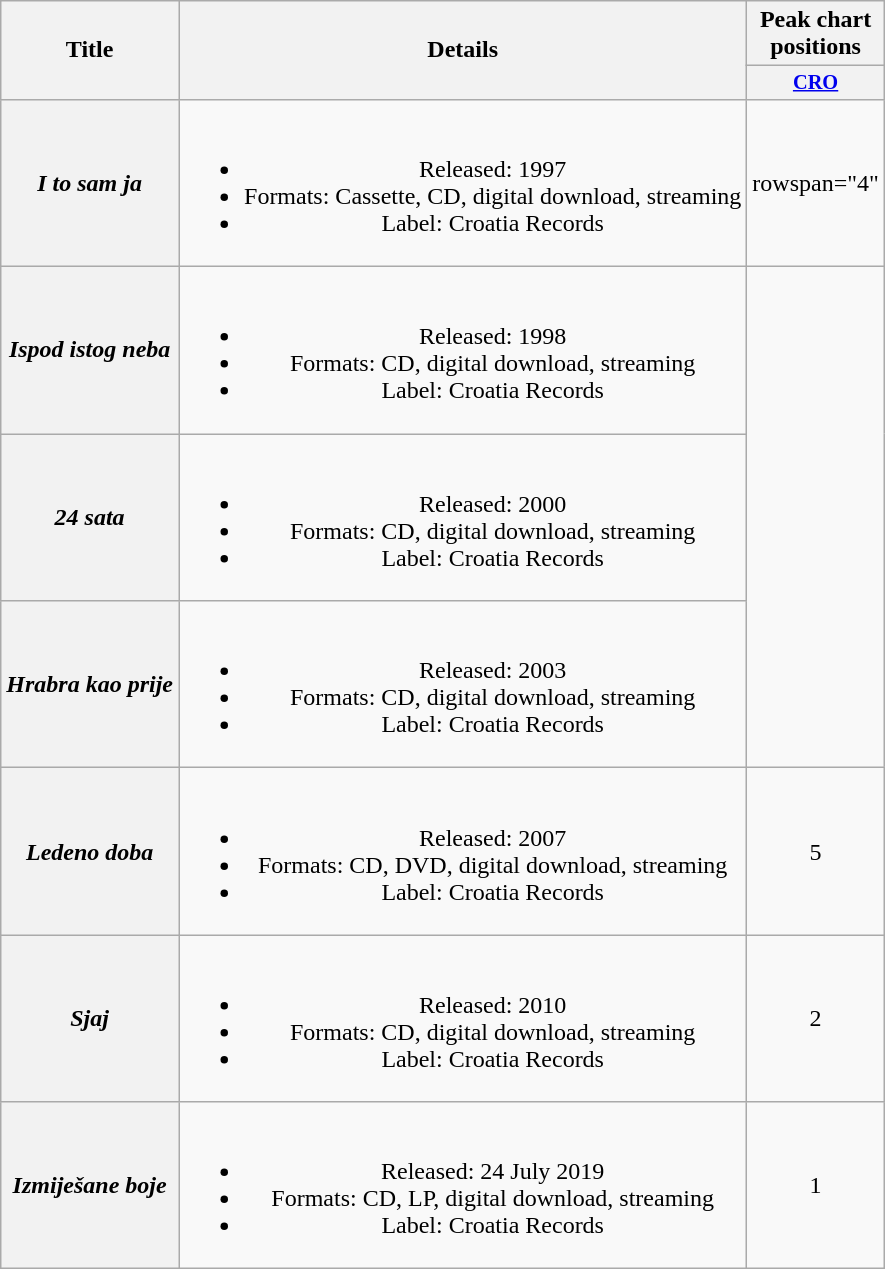<table class="wikitable plainrowheaders" style="text-align:center;">
<tr>
<th scope="col" rowspan="2">Title</th>
<th scope="col" rowspan="2">Details</th>
<th scope="col" colspan="1">Peak chart positions</th>
</tr>
<tr>
<th scope="col" style="width:3em;font-size:85%;"><a href='#'>CRO</a><br></th>
</tr>
<tr>
<th scope="row"><em>I to sam ja</em></th>
<td><br><ul><li>Released: 1997</li><li>Formats: Cassette, CD, digital download, streaming</li><li>Label: Croatia Records</li></ul></td>
<td>rowspan="4" </td>
</tr>
<tr>
<th scope="row"><em>Ispod istog neba</em></th>
<td><br><ul><li>Released: 1998</li><li>Formats: CD, digital download, streaming</li><li>Label: Croatia Records</li></ul></td>
</tr>
<tr>
<th scope="row"><em>24 sata</em></th>
<td><br><ul><li>Released: 2000</li><li>Formats: CD, digital download, streaming</li><li>Label: Croatia Records</li></ul></td>
</tr>
<tr>
<th scope="row"><em>Hrabra kao prije</em></th>
<td><br><ul><li>Released: 2003</li><li>Formats: CD, digital download, streaming</li><li>Label: Croatia Records</li></ul></td>
</tr>
<tr>
<th scope="row"><em>Ledeno doba</em></th>
<td><br><ul><li>Released: 2007</li><li>Formats: CD, DVD, digital download, streaming</li><li>Label: Croatia Records</li></ul></td>
<td>5</td>
</tr>
<tr>
<th scope="row"><em>Sjaj</em></th>
<td><br><ul><li>Released: 2010</li><li>Formats: CD, digital download, streaming</li><li>Label: Croatia Records</li></ul></td>
<td>2</td>
</tr>
<tr>
<th scope="row"><em>Izmiješane boje</em></th>
<td><br><ul><li>Released: 24 July 2019</li><li>Formats: CD, LP, digital download, streaming</li><li>Label: Croatia Records</li></ul></td>
<td>1</td>
</tr>
</table>
